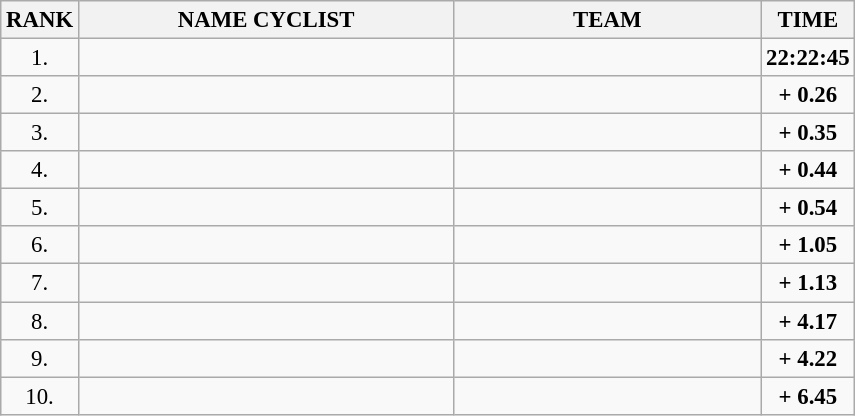<table class="wikitable" style="font-size:95%;">
<tr>
<th>RANK</th>
<th align="left" style="width: 16em">NAME CYCLIST</th>
<th align="left" style="width: 13em">TEAM</th>
<th>TIME</th>
</tr>
<tr>
<td align="center">1.</td>
<td></td>
<td></td>
<td align="center"><strong>22:22:45</strong></td>
</tr>
<tr>
<td align="center">2.</td>
<td></td>
<td></td>
<td align="center"><strong>+ 0.26</strong></td>
</tr>
<tr>
<td align="center">3.</td>
<td></td>
<td></td>
<td align="center"><strong>+ 0.35</strong></td>
</tr>
<tr>
<td align="center">4.</td>
<td></td>
<td></td>
<td align="center"><strong>+ 0.44</strong></td>
</tr>
<tr>
<td align="center">5.</td>
<td></td>
<td></td>
<td align="center"><strong>+ 0.54</strong></td>
</tr>
<tr>
<td align="center">6.</td>
<td></td>
<td></td>
<td align="center"><strong>+ 1.05</strong></td>
</tr>
<tr>
<td align="center">7.</td>
<td></td>
<td></td>
<td align="center"><strong>+ 1.13</strong></td>
</tr>
<tr>
<td align="center">8.</td>
<td></td>
<td></td>
<td align="center"><strong>+ 4.17</strong></td>
</tr>
<tr>
<td align="center">9.</td>
<td></td>
<td></td>
<td align="center"><strong>+ 4.22</strong></td>
</tr>
<tr>
<td align="center">10.</td>
<td></td>
<td></td>
<td align="center"><strong>+ 6.45</strong></td>
</tr>
</table>
